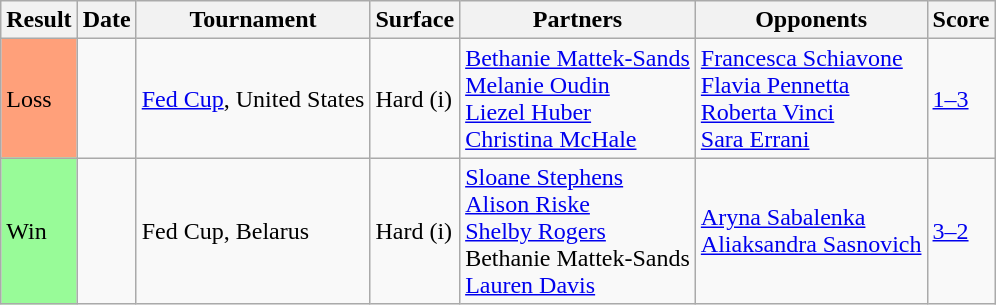<table class="sortable wikitable">
<tr>
<th>Result</th>
<th>Date</th>
<th>Tournament</th>
<th>Surface</th>
<th>Partners</th>
<th>Opponents</th>
<th class=unsortable>Score</th>
</tr>
<tr>
<td bgcolor=ffa07a>Loss</td>
<td><a href='#'></a></td>
<td><a href='#'>Fed Cup</a>, United States</td>
<td>Hard (i)</td>
<td> <a href='#'>Bethanie Mattek-Sands</a><br> <a href='#'>Melanie Oudin</a><br> <a href='#'>Liezel Huber</a><br> <a href='#'>Christina McHale</a></td>
<td> <a href='#'>Francesca Schiavone</a><br> <a href='#'>Flavia Pennetta</a><br> <a href='#'>Roberta Vinci</a><br> <a href='#'>Sara Errani</a></td>
<td><a href='#'>1–3</a></td>
</tr>
<tr>
<td bgcolor=98FB98>Win</td>
<td><a href='#'></a></td>
<td>Fed Cup, Belarus</td>
<td>Hard (i)</td>
<td> <a href='#'>Sloane Stephens</a><br> <a href='#'>Alison Riske</a><br> <a href='#'>Shelby Rogers</a><br> Bethanie Mattek-Sands<br> <a href='#'>Lauren Davis</a></td>
<td> <a href='#'>Aryna Sabalenka</a><br> <a href='#'>Aliaksandra Sasnovich</a></td>
<td><a href='#'>3–2</a></td>
</tr>
</table>
